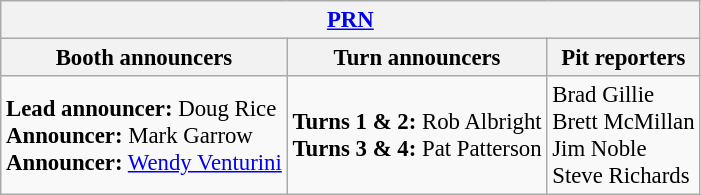<table class="wikitable" style="font-size: 95%;">
<tr>
<th colspan="3"><a href='#'>PRN</a></th>
</tr>
<tr>
<th>Booth announcers</th>
<th>Turn announcers</th>
<th>Pit reporters</th>
</tr>
<tr>
<td><strong>Lead announcer:</strong> Doug Rice<br><strong>Announcer:</strong> Mark Garrow<br><strong>Announcer:</strong> <a href='#'>Wendy Venturini</a></td>
<td><strong>Turns 1 & 2:</strong> Rob Albright<br><strong>Turns 3 & 4:</strong> Pat Patterson</td>
<td>Brad Gillie<br>Brett McMillan<br>Jim Noble<br>Steve Richards</td>
</tr>
</table>
